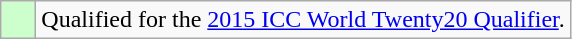<table class="wikitable">
<tr>
<td style="background: #ccffcc;">    </td>
<td>Qualified for the <a href='#'>2015 ICC World Twenty20 Qualifier</a>.</td>
</tr>
</table>
